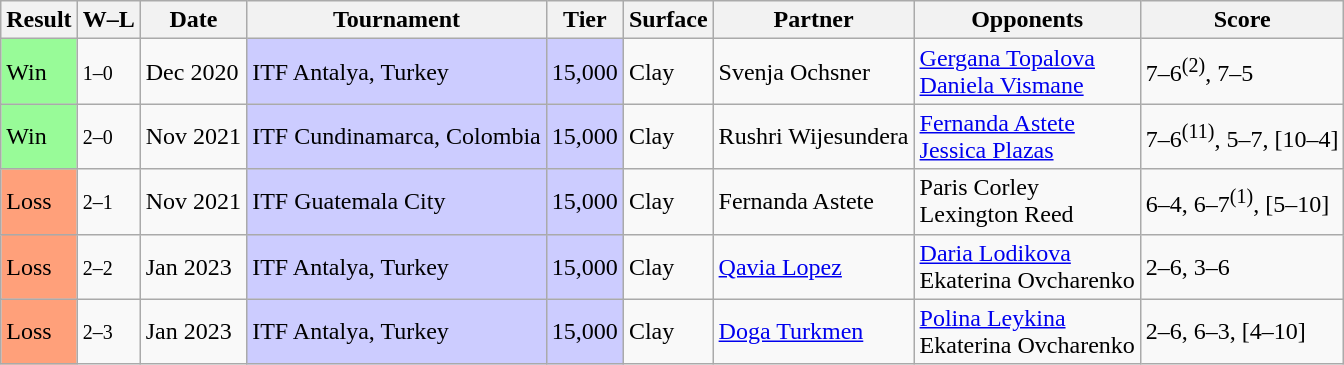<table class="sortable wikitable nowrap">
<tr>
<th>Result</th>
<th class="unsortable">W–L</th>
<th>Date</th>
<th>Tournament</th>
<th>Tier</th>
<th>Surface</th>
<th>Partner</th>
<th>Opponents</th>
<th class="unsortable">Score</th>
</tr>
<tr>
<td bgcolor=#98FB98>Win</td>
<td><small>1–0</small></td>
<td>Dec 2020</td>
<td style="background:#ccf;">ITF Antalya, Turkey</td>
<td style="background:#ccf;">15,000</td>
<td>Clay</td>
<td> Svenja Ochsner</td>
<td> <a href='#'>Gergana Topalova</a><br> <a href='#'>Daniela Vismane</a></td>
<td>7–6<sup>(2)</sup>, 7–5</td>
</tr>
<tr>
<td bgcolor=#98FB98>Win</td>
<td><small>2–0</small></td>
<td>Nov 2021</td>
<td style="background:#ccf;">ITF Cundinamarca, Colombia</td>
<td style="background:#ccf;">15,000</td>
<td>Clay</td>
<td> Rushri Wijesundera</td>
<td> <a href='#'>Fernanda Astete</a><br> <a href='#'>Jessica Plazas</a></td>
<td>7–6<sup>(11)</sup>, 5–7, [10–4]</td>
</tr>
<tr>
<td bgcolor=#ffa07a>Loss</td>
<td><small>2–1</small></td>
<td>Nov 2021</td>
<td style="background:#ccf;">ITF Guatemala City</td>
<td style="background:#ccf;">15,000</td>
<td>Clay</td>
<td> Fernanda Astete</td>
<td> Paris Corley<br> Lexington Reed</td>
<td>6–4, 6–7<sup>(1)</sup>, [5–10]</td>
</tr>
<tr>
<td bgcolor=#ffa07a>Loss</td>
<td><small>2–2</small></td>
<td>Jan 2023</td>
<td style="background:#ccf;">ITF Antalya, Turkey</td>
<td style="background:#ccf;">15,000</td>
<td>Clay</td>
<td> <a href='#'>Qavia Lopez</a></td>
<td> <a href='#'>Daria Lodikova</a><br> Ekaterina Ovcharenko</td>
<td>2–6, 3–6</td>
</tr>
<tr>
<td bgcolor=#ffa07a>Loss</td>
<td><small>2–3</small></td>
<td>Jan 2023</td>
<td style="background:#ccf;">ITF Antalya, Turkey</td>
<td style="background:#ccf;">15,000</td>
<td>Clay</td>
<td> <a href='#'>Doga Turkmen</a></td>
<td> <a href='#'>Polina Leykina</a><br> Ekaterina Ovcharenko</td>
<td>2–6, 6–3, [4–10]</td>
</tr>
</table>
